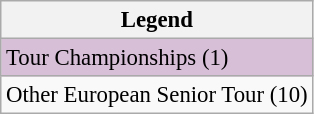<table class="wikitable" style="font-size:95%;">
<tr>
<th>Legend</th>
</tr>
<tr style="background:thistle">
<td>Tour Championships (1)</td>
</tr>
<tr>
<td>Other European Senior Tour (10)</td>
</tr>
</table>
